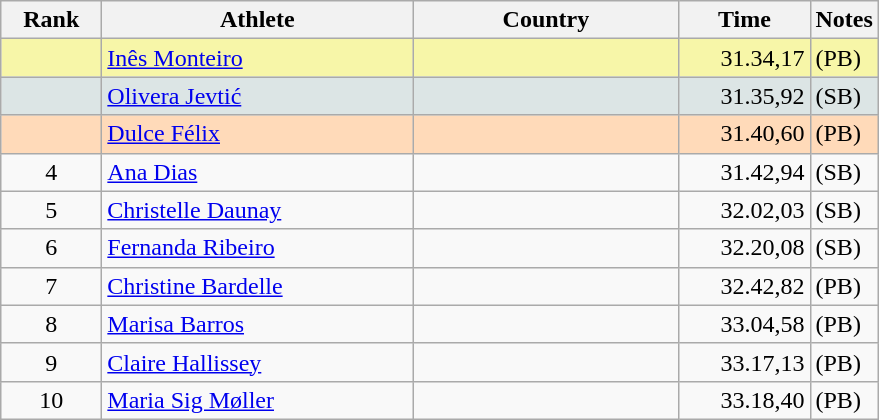<table class = "wikitable">
<tr>
<th width = 60>Rank</th>
<th width = 200>Athlete</th>
<th width = 170>Country</th>
<th width = 80>Time</th>
<th>Notes</th>
</tr>
<tr bgcolor="#F7F6A8">
<td align=center></td>
<td><a href='#'>Inês Monteiro</a></td>
<td></td>
<td align="right">31.34,17</td>
<td>(PB)</td>
</tr>
<tr bgcolor="#DCE5E5">
<td align=center></td>
<td><a href='#'>Olivera Jevtić</a></td>
<td></td>
<td align="right">31.35,92</td>
<td>(SB)</td>
</tr>
<tr bgcolor="#FFDAB9">
<td align=center></td>
<td><a href='#'>Dulce Félix</a></td>
<td></td>
<td align="right">31.40,60</td>
<td>(PB)</td>
</tr>
<tr>
<td align=center>4</td>
<td><a href='#'>Ana Dias</a></td>
<td></td>
<td align="right">31.42,94</td>
<td>(SB)</td>
</tr>
<tr>
<td align=center>5</td>
<td><a href='#'>Christelle Daunay</a></td>
<td></td>
<td align="right">32.02,03</td>
<td>(SB)</td>
</tr>
<tr>
<td align=center>6</td>
<td><a href='#'>Fernanda Ribeiro</a></td>
<td></td>
<td align="right">32.20,08</td>
<td>(SB)</td>
</tr>
<tr>
<td align=center>7</td>
<td><a href='#'>Christine Bardelle</a></td>
<td></td>
<td align="right">32.42,82</td>
<td>(PB)</td>
</tr>
<tr>
<td align=center>8</td>
<td><a href='#'>Marisa Barros</a></td>
<td></td>
<td align="right">33.04,58</td>
<td>(PB)</td>
</tr>
<tr>
<td align=center>9</td>
<td><a href='#'>Claire Hallissey</a></td>
<td></td>
<td align="right">33.17,13</td>
<td>(PB)</td>
</tr>
<tr>
<td align=center>10</td>
<td><a href='#'>Maria Sig Møller</a></td>
<td></td>
<td align="right">33.18,40</td>
<td>(PB)</td>
</tr>
</table>
